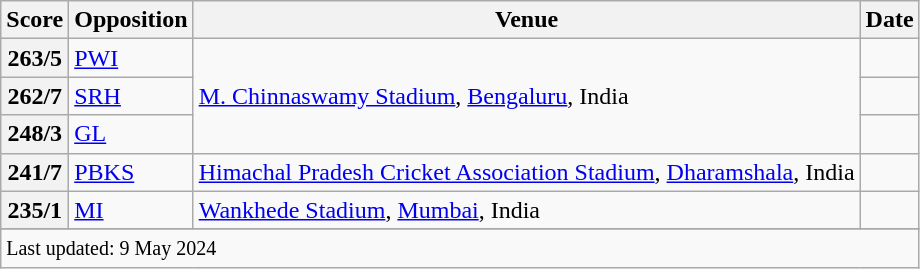<table class="wikitable">
<tr>
<th><strong>Score</strong></th>
<th><strong>Opposition</strong></th>
<th><strong>Venue</strong></th>
<th><strong>Date</strong></th>
</tr>
<tr>
<th>263/5</th>
<td><a href='#'>PWI</a></td>
<td rowspan=3><a href='#'>M. Chinnaswamy Stadium</a>, <a href='#'>Bengaluru</a>, India</td>
<td></td>
</tr>
<tr>
<th>262/7</th>
<td><a href='#'>SRH</a></td>
<td></td>
</tr>
<tr>
<th>248/3</th>
<td><a href='#'>GL</a></td>
<td></td>
</tr>
<tr>
<th>241/7</th>
<td><a href='#'>PBKS</a></td>
<td><a href='#'>Himachal Pradesh Cricket Association Stadium</a>, <a href='#'>Dharamshala</a>, India</td>
<td></td>
</tr>
<tr>
<th>235/1</th>
<td><a href='#'>MI</a></td>
<td><a href='#'>Wankhede Stadium</a>, <a href='#'>Mumbai</a>, India</td>
<td></td>
</tr>
<tr>
</tr>
<tr class=sortbottom>
<td colspan="4"><small>Last updated: 9 May 2024</small></td>
</tr>
</table>
